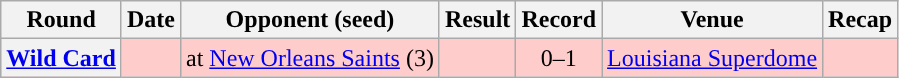<table class="wikitable" style="text-align:center">
<tr>
<th>Round</th>
<th>Date</th>
<th>Opponent (seed)</th>
<th>Result</th>
<th>Record</th>
<th>Venue</th>
<th>Recap</th>
</tr>
<tr style="background: #fcc;">
<th><a href='#'>Wild Card</a></th>
<td></td>
<td>at <a href='#'>New Orleans Saints</a> (3)</td>
<td></td>
<td>0–1</td>
<td><a href='#'>Louisiana Superdome</a></td>
<td></td>
</tr>
</table>
